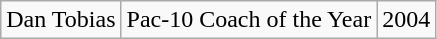<table class="wikitable" style="text-align:center;">
<tr>
<td>Dan Tobias</td>
<td>Pac-10 Coach of the Year</td>
<td>2004</td>
</tr>
</table>
